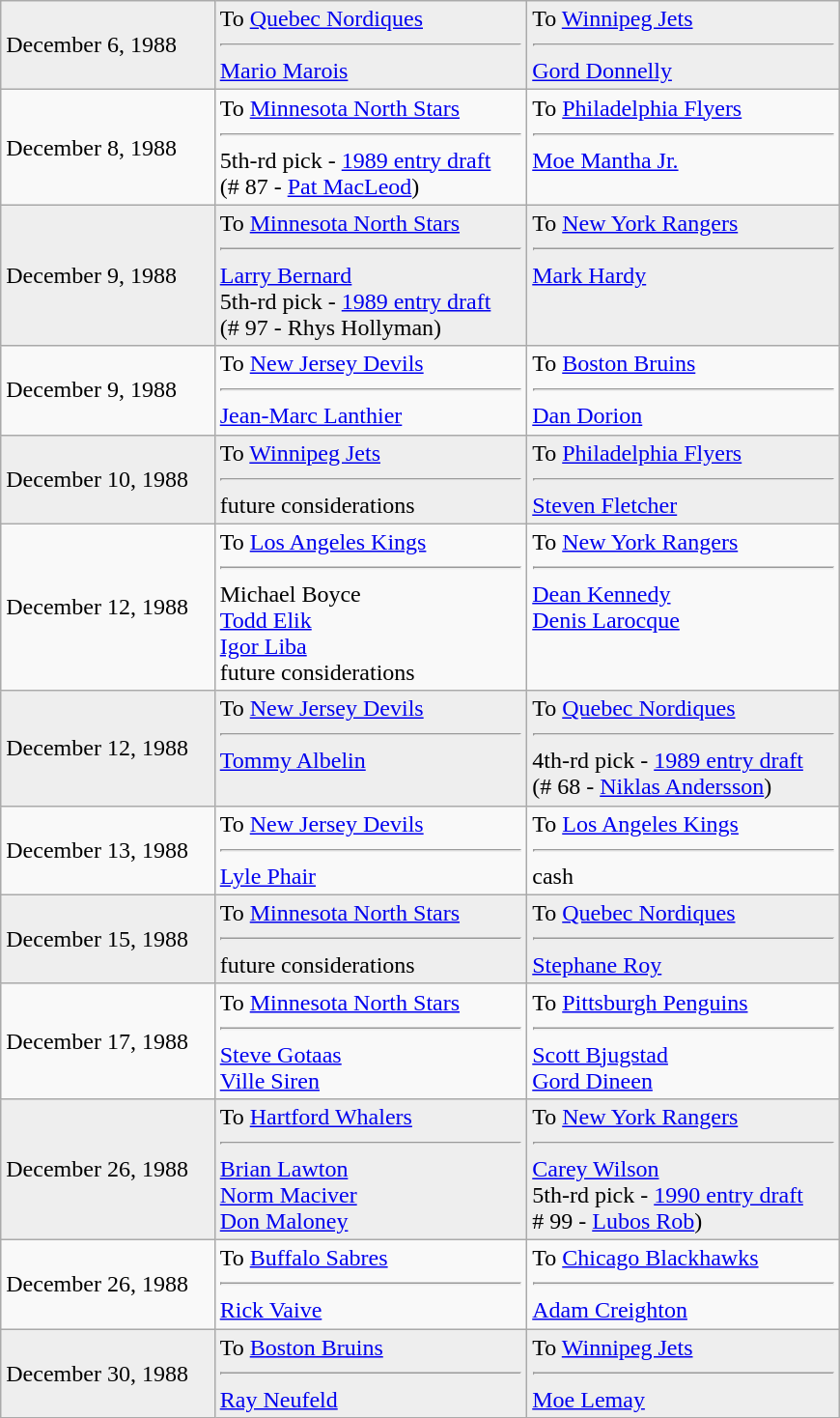<table class="wikitable" style="border:1px solid #999; width:580px;">
<tr style="background:#eee;">
<td>December 6, 1988</td>
<td valign="top">To <a href='#'>Quebec Nordiques</a><hr><a href='#'>Mario Marois</a></td>
<td valign="top">To <a href='#'>Winnipeg Jets</a><hr><a href='#'>Gord Donnelly</a></td>
</tr>
<tr>
<td>December 8, 1988</td>
<td valign="top">To <a href='#'>Minnesota North Stars</a><hr>5th-rd pick - <a href='#'>1989 entry draft</a><br>(# 87 - <a href='#'>Pat MacLeod</a>)</td>
<td valign="top">To <a href='#'>Philadelphia Flyers</a><hr><a href='#'>Moe Mantha Jr.</a></td>
</tr>
<tr style="background:#eee;">
<td>December 9, 1988</td>
<td valign="top">To <a href='#'>Minnesota North Stars</a><hr><a href='#'>Larry Bernard</a><br>5th-rd pick - <a href='#'>1989 entry draft</a><br>(# 97 - Rhys Hollyman)</td>
<td valign="top">To <a href='#'>New York Rangers</a><hr><a href='#'>Mark Hardy</a></td>
</tr>
<tr>
<td>December 9, 1988</td>
<td valign="top">To <a href='#'>New Jersey Devils</a><hr><a href='#'>Jean-Marc Lanthier</a></td>
<td valign="top">To <a href='#'>Boston Bruins</a><hr><a href='#'>Dan Dorion</a></td>
</tr>
<tr style="background:#eee;">
<td>December 10, 1988</td>
<td valign="top">To <a href='#'>Winnipeg Jets</a><hr>future considerations</td>
<td valign="top">To <a href='#'>Philadelphia Flyers</a><hr><a href='#'>Steven Fletcher</a></td>
</tr>
<tr>
<td>December 12, 1988</td>
<td valign="top">To <a href='#'>Los Angeles Kings</a><hr>Michael Boyce<br><a href='#'>Todd Elik</a><br><a href='#'>Igor Liba</a><br>future considerations</td>
<td valign="top">To <a href='#'>New York Rangers</a><hr><a href='#'>Dean Kennedy</a><br><a href='#'>Denis Larocque</a></td>
</tr>
<tr style="background:#eee;">
<td>December 12, 1988</td>
<td valign="top">To <a href='#'>New Jersey Devils</a><hr><a href='#'>Tommy Albelin</a></td>
<td valign="top">To <a href='#'>Quebec Nordiques</a><hr>4th-rd pick - <a href='#'>1989 entry draft</a><br>(# 68 - <a href='#'>Niklas Andersson</a>)</td>
</tr>
<tr>
<td>December 13, 1988</td>
<td valign="top">To <a href='#'>New Jersey Devils</a><hr><a href='#'>Lyle Phair</a></td>
<td valign="top">To <a href='#'>Los Angeles Kings</a><hr>cash</td>
</tr>
<tr style="background:#eee;">
<td>December 15, 1988</td>
<td valign="top">To <a href='#'>Minnesota North Stars</a><hr>future considerations</td>
<td valign="top">To <a href='#'>Quebec Nordiques</a><hr><a href='#'>Stephane Roy</a></td>
</tr>
<tr>
<td>December 17, 1988</td>
<td valign="top">To <a href='#'>Minnesota North Stars</a><hr><a href='#'>Steve Gotaas</a><br><a href='#'>Ville Siren</a></td>
<td valign="top">To <a href='#'>Pittsburgh Penguins</a><hr><a href='#'>Scott Bjugstad</a><br><a href='#'>Gord Dineen</a></td>
</tr>
<tr style="background:#eee;">
<td>December 26, 1988</td>
<td valign="top">To <a href='#'>Hartford Whalers</a><hr><a href='#'>Brian Lawton</a><br><a href='#'>Norm Maciver</a><br><a href='#'>Don Maloney</a></td>
<td valign="top">To <a href='#'>New York Rangers</a><hr><a href='#'>Carey Wilson</a><br>5th-rd pick - <a href='#'>1990 entry draft</a><br># 99 - <a href='#'>Lubos Rob</a>)</td>
</tr>
<tr>
<td>December 26, 1988</td>
<td valign="top">To <a href='#'>Buffalo Sabres</a><hr><a href='#'>Rick Vaive</a></td>
<td valign="top">To <a href='#'>Chicago Blackhawks</a><hr><a href='#'>Adam Creighton</a></td>
</tr>
<tr style="background:#eee;">
<td>December 30, 1988</td>
<td valign="top">To <a href='#'>Boston Bruins</a><hr><a href='#'>Ray Neufeld</a></td>
<td valign="top">To <a href='#'>Winnipeg Jets</a><hr><a href='#'>Moe Lemay</a></td>
</tr>
</table>
